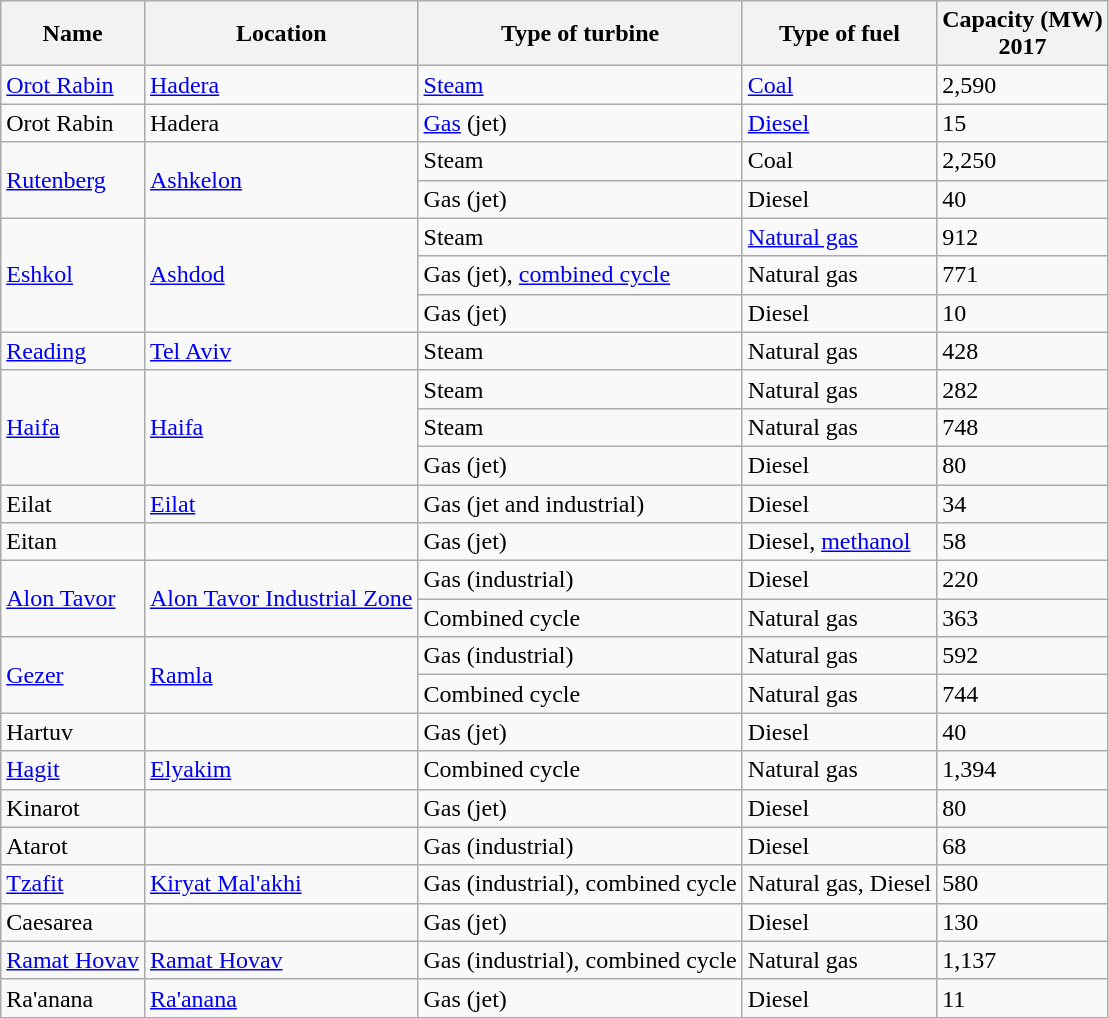<table class="wikitable sortable">
<tr>
<th>Name</th>
<th>Location</th>
<th>Type of turbine</th>
<th>Type of fuel</th>
<th>Capacity (MW)<br>2017</th>
</tr>
<tr>
<td><a href='#'>Orot Rabin</a></td>
<td><a href='#'>Hadera</a></td>
<td><a href='#'>Steam</a></td>
<td><a href='#'>Coal</a></td>
<td>2,590</td>
</tr>
<tr>
<td>Orot Rabin</td>
<td>Hadera</td>
<td><a href='#'>Gas</a> (jet)</td>
<td><a href='#'>Diesel</a></td>
<td>15</td>
</tr>
<tr>
<td rowspan="2"><a href='#'>Rutenberg</a></td>
<td rowspan="2"><a href='#'>Ashkelon</a></td>
<td>Steam</td>
<td>Coal</td>
<td>2,250</td>
</tr>
<tr>
<td>Gas (jet)</td>
<td>Diesel</td>
<td>40</td>
</tr>
<tr>
<td rowspan="3"><a href='#'>Eshkol</a></td>
<td rowspan="3"><a href='#'>Ashdod</a></td>
<td>Steam</td>
<td><a href='#'>Natural gas</a></td>
<td>912</td>
</tr>
<tr>
<td>Gas (jet), <a href='#'>combined cycle</a></td>
<td>Natural gas</td>
<td>771</td>
</tr>
<tr>
<td>Gas (jet)</td>
<td>Diesel</td>
<td>10</td>
</tr>
<tr>
<td><a href='#'>Reading</a></td>
<td><a href='#'>Tel Aviv</a></td>
<td>Steam</td>
<td>Natural gas</td>
<td>428</td>
</tr>
<tr>
<td rowspan="3"><a href='#'>Haifa</a></td>
<td rowspan="3"><a href='#'>Haifa</a></td>
<td>Steam</td>
<td>Natural gas</td>
<td>282</td>
</tr>
<tr>
<td>Steam</td>
<td>Natural gas</td>
<td>748</td>
</tr>
<tr>
<td>Gas (jet)</td>
<td>Diesel</td>
<td>80</td>
</tr>
<tr>
<td>Eilat</td>
<td><a href='#'>Eilat</a></td>
<td>Gas (jet and industrial)</td>
<td>Diesel</td>
<td>34</td>
</tr>
<tr>
<td>Eitan</td>
<td></td>
<td>Gas (jet)</td>
<td>Diesel, <a href='#'>methanol</a></td>
<td>58</td>
</tr>
<tr>
<td rowspan="2"><a href='#'>Alon Tavor</a></td>
<td rowspan="2"><a href='#'>Alon Tavor Industrial Zone</a></td>
<td>Gas (industrial)</td>
<td>Diesel</td>
<td>220</td>
</tr>
<tr>
<td>Combined cycle</td>
<td>Natural gas</td>
<td>363</td>
</tr>
<tr>
<td rowspan="2"><a href='#'>Gezer</a></td>
<td rowspan="2"><a href='#'>Ramla</a></td>
<td>Gas (industrial)</td>
<td>Natural gas</td>
<td>592</td>
</tr>
<tr>
<td>Combined cycle</td>
<td>Natural gas</td>
<td>744</td>
</tr>
<tr>
<td>Hartuv</td>
<td></td>
<td>Gas (jet)</td>
<td>Diesel</td>
<td>40</td>
</tr>
<tr>
<td><a href='#'>Hagit</a></td>
<td><a href='#'>Elyakim</a></td>
<td>Combined cycle</td>
<td>Natural gas</td>
<td>1,394</td>
</tr>
<tr>
<td>Kinarot</td>
<td></td>
<td>Gas (jet)</td>
<td>Diesel</td>
<td>80</td>
</tr>
<tr>
<td>Atarot</td>
<td></td>
<td>Gas (industrial)</td>
<td>Diesel</td>
<td>68</td>
</tr>
<tr>
<td><a href='#'>Tzafit</a></td>
<td><a href='#'>Kiryat Mal'akhi</a></td>
<td>Gas (industrial), combined cycle</td>
<td>Natural gas, Diesel</td>
<td>580</td>
</tr>
<tr>
<td>Caesarea</td>
<td></td>
<td>Gas (jet)</td>
<td>Diesel</td>
<td>130</td>
</tr>
<tr>
<td><a href='#'>Ramat Hovav</a></td>
<td><a href='#'>Ramat Hovav</a></td>
<td>Gas (industrial), combined cycle</td>
<td>Natural gas</td>
<td>1,137</td>
</tr>
<tr>
<td>Ra'anana</td>
<td><a href='#'>Ra'anana</a></td>
<td>Gas (jet)</td>
<td>Diesel</td>
<td>11</td>
</tr>
</table>
